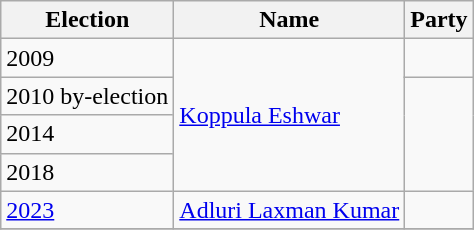<table class="wikitable sortable">
<tr>
<th>Election</th>
<th>Name</th>
<th colspan=2>Party</th>
</tr>
<tr>
<td>2009</td>
<td rowspan=4><a href='#'>Koppula Eshwar</a></td>
<td></td>
</tr>
<tr>
<td>2010 by-election</td>
</tr>
<tr>
<td>2014</td>
</tr>
<tr>
<td>2018</td>
</tr>
<tr>
<td><a href='#'>2023</a></td>
<td><a href='#'>Adluri Laxman Kumar</a></td>
<td></td>
</tr>
<tr>
</tr>
</table>
